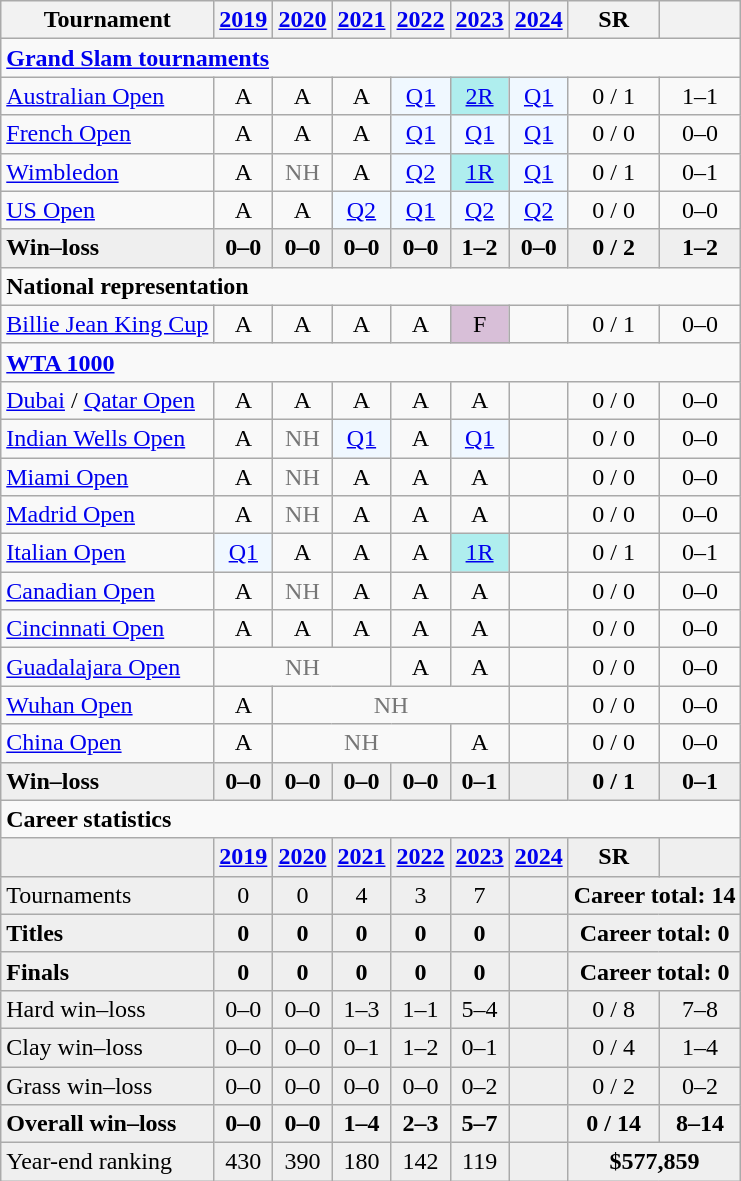<table class=wikitable style=text-align:center>
<tr>
<th>Tournament</th>
<th><a href='#'>2019</a></th>
<th><a href='#'>2020</a></th>
<th><a href='#'>2021</a></th>
<th><a href='#'>2022</a></th>
<th><a href='#'>2023</a></th>
<th><a href='#'>2024</a></th>
<th>SR</th>
<th></th>
</tr>
<tr>
<td colspan=9 style=text-align:left><strong><a href='#'>Grand Slam tournaments</a></strong></td>
</tr>
<tr>
<td style=text-align:left><a href='#'>Australian Open</a></td>
<td>A</td>
<td>A</td>
<td>A</td>
<td style=background:#f0f8ff><a href='#'>Q1</a></td>
<td style=background:#afeeee><a href='#'>2R</a></td>
<td style=background:#f0f8ff><a href='#'>Q1</a></td>
<td>0 / 1</td>
<td>1–1</td>
</tr>
<tr>
<td style=text-align:left><a href='#'>French Open</a></td>
<td>A</td>
<td>A</td>
<td>A</td>
<td style=background:#f0f8ff><a href='#'>Q1</a></td>
<td style=background:#f0f8ff><a href='#'>Q1</a></td>
<td style=background:#f0f8ff><a href='#'>Q1</a></td>
<td>0 / 0</td>
<td>0–0</td>
</tr>
<tr>
<td style=text-align:left><a href='#'>Wimbledon</a></td>
<td>A</td>
<td style=color:#767676>NH</td>
<td>A</td>
<td style=background:#f0f8ff><a href='#'>Q2</a></td>
<td style=background:#afeeee><a href='#'>1R</a></td>
<td style=background:#f0f8ff><a href='#'>Q1</a></td>
<td>0 / 1</td>
<td>0–1</td>
</tr>
<tr>
<td style=text-align:left><a href='#'>US Open</a></td>
<td>A</td>
<td>A</td>
<td style=background:#f0f8ff><a href='#'>Q2</a></td>
<td style=background:#f0f8ff><a href='#'>Q1</a></td>
<td style=background:#f0f8ff><a href='#'>Q2</a></td>
<td style=background:#f0f8ff><a href='#'>Q2</a></td>
<td>0 / 0</td>
<td>0–0</td>
</tr>
<tr style=background:#efefef;font-weight:bold>
<td style=text-align:left>Win–loss</td>
<td>0–0</td>
<td>0–0</td>
<td>0–0</td>
<td>0–0</td>
<td>1–2</td>
<td>0–0</td>
<td>0 / 2</td>
<td>1–2</td>
</tr>
<tr>
<td colspan="9" style="text-align:left"><strong>National representation</strong></td>
</tr>
<tr>
<td style=text-align:left><a href='#'>Billie Jean King Cup</a></td>
<td>A</td>
<td>A</td>
<td>A</td>
<td>A</td>
<td style=background:thistle>F</td>
<td></td>
<td>0 / 1</td>
<td>0–0</td>
</tr>
<tr>
<td colspan=9 style=text-align:left><strong><a href='#'>WTA 1000</a></strong></td>
</tr>
<tr>
<td style=text-align:left><a href='#'>Dubai</a> / <a href='#'>Qatar Open</a></td>
<td>A</td>
<td>A</td>
<td>A</td>
<td>A</td>
<td>A</td>
<td></td>
<td>0 / 0</td>
<td>0–0</td>
</tr>
<tr>
<td style=text-align:left><a href='#'>Indian Wells Open</a></td>
<td>A</td>
<td style=color:#767676>NH</td>
<td style=background:#f0f8ff><a href='#'>Q1</a></td>
<td>A</td>
<td style=background:#f0f8ff><a href='#'>Q1</a></td>
<td></td>
<td>0 / 0</td>
<td>0–0</td>
</tr>
<tr>
<td style=text-align:left><a href='#'>Miami Open</a></td>
<td>A</td>
<td style=color:#767676>NH</td>
<td>A</td>
<td>A</td>
<td>A</td>
<td></td>
<td>0 / 0</td>
<td>0–0</td>
</tr>
<tr>
<td style=text-align:left><a href='#'>Madrid Open</a></td>
<td>A</td>
<td style=color:#767676>NH</td>
<td>A</td>
<td>A</td>
<td>A</td>
<td></td>
<td>0 / 0</td>
<td>0–0</td>
</tr>
<tr>
<td style=text-align:left><a href='#'>Italian Open</a></td>
<td style=background:#f0f8ff><a href='#'>Q1</a></td>
<td>A</td>
<td>A</td>
<td>A</td>
<td style=background:#afeeee><a href='#'>1R</a></td>
<td></td>
<td>0 / 1</td>
<td>0–1</td>
</tr>
<tr>
<td style=text-align:left><a href='#'>Canadian Open</a></td>
<td>A</td>
<td style=color:#767676>NH</td>
<td>A</td>
<td>A</td>
<td>A</td>
<td></td>
<td>0 / 0</td>
<td>0–0</td>
</tr>
<tr>
<td style=text-align:left><a href='#'>Cincinnati Open</a></td>
<td>A</td>
<td>A</td>
<td>A</td>
<td>A</td>
<td>A</td>
<td></td>
<td>0 / 0</td>
<td>0–0</td>
</tr>
<tr>
<td style=text-align:left><a href='#'>Guadalajara Open</a></td>
<td colspan=3 style=color:#767676>NH</td>
<td>A</td>
<td>A</td>
<td></td>
<td>0 / 0</td>
<td>0–0</td>
</tr>
<tr>
<td style=text-align:left><a href='#'>Wuhan Open</a></td>
<td>A</td>
<td colspan=4 style=color:#767676>NH</td>
<td></td>
<td>0 / 0</td>
<td>0–0</td>
</tr>
<tr>
<td style=text-align:left><a href='#'>China Open</a></td>
<td>A</td>
<td colspan=3 style=color:#767676>NH</td>
<td>A</td>
<td></td>
<td>0 / 0</td>
<td>0–0</td>
</tr>
<tr style=background:#efefef;font-weight:bold>
<td style=text-align:left>Win–loss</td>
<td>0–0</td>
<td>0–0</td>
<td>0–0</td>
<td>0–0</td>
<td>0–1</td>
<td></td>
<td>0 / 1</td>
<td>0–1</td>
</tr>
<tr>
<td colspan=9 style=text-align:left><strong>Career statistics</strong></td>
</tr>
<tr style=background:#efefef;font-weight:bold>
<td></td>
<td><a href='#'>2019</a></td>
<td><a href='#'>2020</a></td>
<td><a href='#'>2021</a></td>
<td><a href='#'>2022</a></td>
<td><a href='#'>2023</a></td>
<td><a href='#'>2024</a></td>
<td>SR</td>
<td></td>
</tr>
<tr style=background:#efefef>
<td style=text-align:left>Tournaments</td>
<td>0</td>
<td>0</td>
<td>4</td>
<td>3</td>
<td>7</td>
<td></td>
<td colspan=3><strong>Career total: 14</strong></td>
</tr>
<tr style=background:#efefef;font-weight:bold>
<td style=text-align:left>Titles</td>
<td>0</td>
<td>0</td>
<td>0</td>
<td>0</td>
<td>0</td>
<td></td>
<td colspan=3>Career total: 0</td>
</tr>
<tr style=background:#efefef;font-weight:bold>
<td style=text-align:left>Finals</td>
<td>0</td>
<td>0</td>
<td>0</td>
<td>0</td>
<td>0</td>
<td></td>
<td colspan=3>Career total: 0</td>
</tr>
<tr style=background:#efefef>
<td style=text-align:left>Hard win–loss</td>
<td>0–0</td>
<td>0–0</td>
<td>1–3</td>
<td>1–1</td>
<td>5–4</td>
<td></td>
<td>0 / 8</td>
<td>7–8</td>
</tr>
<tr style=background:#efefef>
<td style=text-align:left>Clay win–loss</td>
<td>0–0</td>
<td>0–0</td>
<td>0–1</td>
<td>1–2</td>
<td>0–1</td>
<td></td>
<td>0 / 4</td>
<td>1–4</td>
</tr>
<tr style=background:#efefef>
<td style=text-align:left>Grass win–loss</td>
<td>0–0</td>
<td>0–0</td>
<td>0–0</td>
<td>0–0</td>
<td>0–2</td>
<td></td>
<td>0 / 2</td>
<td>0–2</td>
</tr>
<tr style=background:#efefef;font-weight:bold>
<td style=text-align:left>Overall win–loss</td>
<td>0–0</td>
<td>0–0</td>
<td>1–4</td>
<td>2–3</td>
<td>5–7</td>
<td></td>
<td>0 / 14</td>
<td>8–14</td>
</tr>
<tr style=background:#efefef>
<td style=text-align:left>Year-end ranking</td>
<td>430</td>
<td>390</td>
<td>180</td>
<td>142</td>
<td>119</td>
<td></td>
<td colspan=3><strong>$577,859</strong></td>
</tr>
</table>
